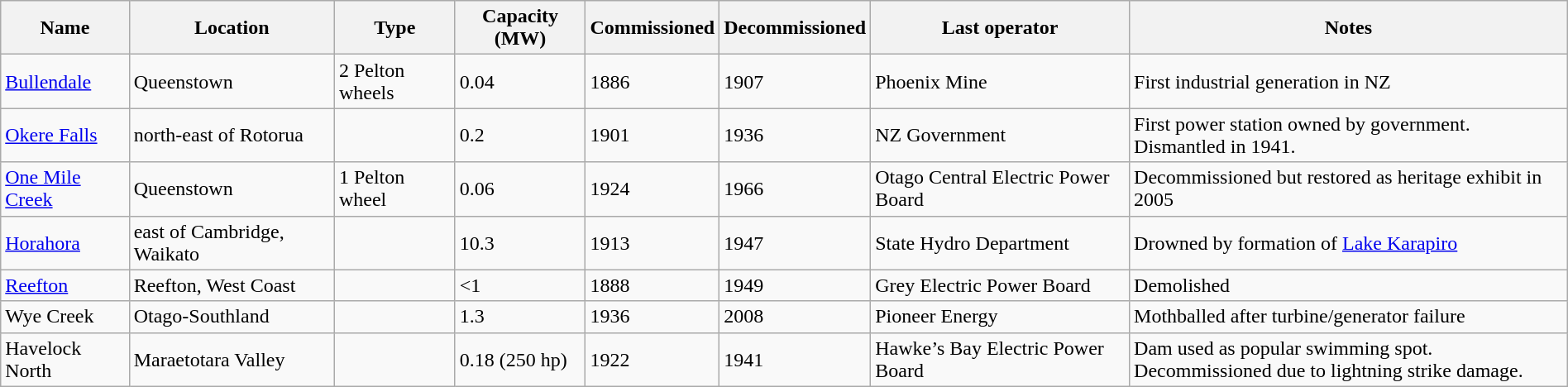<table class="wikitable sortable" border="1" width=100%>
<tr>
<th>Name</th>
<th>Location</th>
<th>Type</th>
<th>Capacity (MW)</th>
<th>Commissioned</th>
<th>Decommissioned</th>
<th>Last operator</th>
<th>Notes</th>
</tr>
<tr>
<td><a href='#'>Bullendale</a></td>
<td>Queenstown</td>
<td>2 Pelton wheels</td>
<td>0.04</td>
<td>1886</td>
<td>1907</td>
<td>Phoenix Mine</td>
<td>First industrial generation in NZ</td>
</tr>
<tr>
<td><a href='#'>Okere Falls</a></td>
<td>north-east of Rotorua</td>
<td></td>
<td>0.2</td>
<td>1901</td>
<td>1936</td>
<td>NZ Government</td>
<td>First power station owned by government. Dismantled in 1941.</td>
</tr>
<tr>
<td><a href='#'>One Mile Creek</a></td>
<td>Queenstown</td>
<td>1 Pelton wheel</td>
<td>0.06</td>
<td>1924</td>
<td>1966</td>
<td>Otago Central Electric Power Board</td>
<td>Decommissioned but restored as heritage exhibit in 2005</td>
</tr>
<tr>
<td><a href='#'>Horahora</a></td>
<td>east of Cambridge, Waikato</td>
<td></td>
<td>10.3</td>
<td>1913</td>
<td>1947</td>
<td>State Hydro Department</td>
<td>Drowned by formation of <a href='#'>Lake Karapiro</a></td>
</tr>
<tr>
<td><a href='#'>Reefton</a></td>
<td>Reefton, West Coast</td>
<td></td>
<td><1</td>
<td>1888</td>
<td>1949</td>
<td>Grey Electric Power Board</td>
<td>Demolished</td>
</tr>
<tr>
<td>Wye Creek</td>
<td>Otago-Southland</td>
<td></td>
<td>1.3</td>
<td>1936</td>
<td>2008</td>
<td>Pioneer Energy</td>
<td>Mothballed after turbine/generator failure</td>
</tr>
<tr>
<td>Havelock North</td>
<td>Maraetotara Valley</td>
<td></td>
<td>0.18 (250 hp)</td>
<td>1922</td>
<td>1941</td>
<td>Hawke’s Bay Electric Power Board</td>
<td>Dam used as popular swimming spot.<br>Decommissioned due to lightning strike damage.</td>
</tr>
</table>
